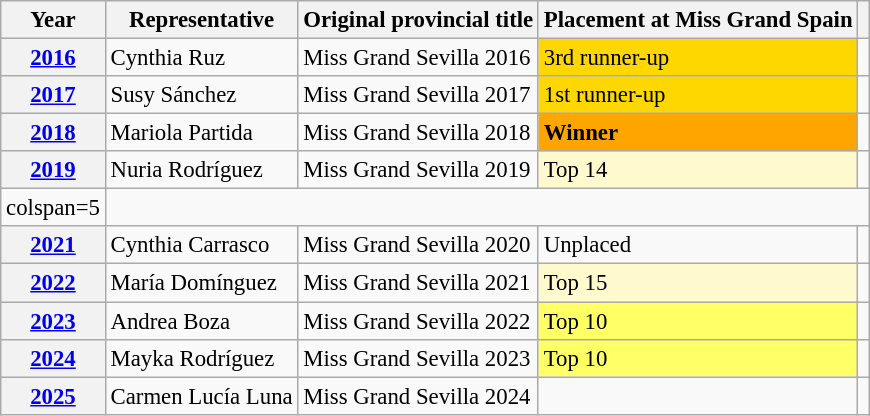<table class="wikitable defaultcenter col2left" style="font-size:95%;">
<tr>
<th>Year</th>
<th>Representative</th>
<th>Original provincial title</th>
<th>Placement at Miss Grand Spain</th>
<th></th>
</tr>
<tr>
<th><a href='#'>2016</a></th>
<td>Cynthia Ruz</td>
<td>Miss Grand Sevilla 2016</td>
<td bgcolor=gold>3rd runner-up</td>
<td></td>
</tr>
<tr>
<th><a href='#'>2017</a></th>
<td>Susy Sánchez</td>
<td>Miss Grand Sevilla 2017</td>
<td bgcolor=gold>1st runner-up</td>
<td></td>
</tr>
<tr>
<th><a href='#'>2018</a></th>
<td>Mariola Partida</td>
<td>Miss Grand Sevilla 2018</td>
<td bgcolor=orange><strong>Winner</strong></td>
<td></td>
</tr>
<tr>
<th><a href='#'>2019</a></th>
<td>Nuria Rodríguez</td>
<td>Miss Grand Sevilla 2019</td>
<td bgcolor=#FFFACD>Top 14</td>
<td></td>
</tr>
<tr>
<td>colspan=5 </td>
</tr>
<tr>
<th><a href='#'>2021</a></th>
<td>Cynthia Carrasco</td>
<td>Miss Grand Sevilla 2020</td>
<td>Unplaced</td>
<td></td>
</tr>
<tr>
<th><a href='#'>2022</a></th>
<td>María Domínguez</td>
<td>Miss Grand Sevilla 2021</td>
<td bgcolor=#FFFACD>Top 15</td>
<td></td>
</tr>
<tr>
<th><a href='#'>2023</a></th>
<td>Andrea Boza</td>
<td>Miss Grand Sevilla 2022</td>
<td bgcolor=#FFFF66>Top 10</td>
<td></td>
</tr>
<tr>
<th><a href='#'>2024</a></th>
<td>Mayka Rodríguez</td>
<td>Miss Grand Sevilla 2023</td>
<td bgcolor=#FFFF66>Top 10</td>
<td></td>
</tr>
<tr>
<th><a href='#'>2025</a></th>
<td>Carmen Lucía Luna</td>
<td>Miss Grand Sevilla 2024</td>
<td></td>
<td></td>
</tr>
</table>
